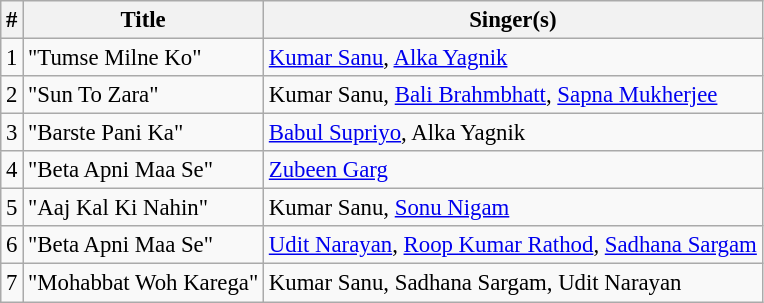<table class="wikitable" style="font-size:95%;">
<tr>
<th>#</th>
<th>Title</th>
<th>Singer(s)</th>
</tr>
<tr>
<td>1</td>
<td>"Tumse Milne Ko"</td>
<td><a href='#'>Kumar Sanu</a>, <a href='#'>Alka Yagnik</a></td>
</tr>
<tr>
<td>2</td>
<td>"Sun To Zara"</td>
<td>Kumar Sanu, <a href='#'>Bali Brahmbhatt</a>, <a href='#'>Sapna Mukherjee</a></td>
</tr>
<tr>
<td>3</td>
<td>"Barste Pani Ka"</td>
<td><a href='#'>Babul Supriyo</a>, Alka Yagnik</td>
</tr>
<tr>
<td>4</td>
<td>"Beta Apni Maa Se"</td>
<td><a href='#'>Zubeen Garg</a></td>
</tr>
<tr>
<td>5</td>
<td>"Aaj Kal Ki Nahin"</td>
<td>Kumar Sanu, <a href='#'>Sonu Nigam</a></td>
</tr>
<tr>
<td>6</td>
<td>"Beta Apni Maa Se"</td>
<td><a href='#'>Udit Narayan</a>, <a href='#'>Roop Kumar Rathod</a>, <a href='#'>Sadhana Sargam</a></td>
</tr>
<tr>
<td>7</td>
<td>"Mohabbat Woh Karega"</td>
<td>Kumar Sanu, Sadhana Sargam, Udit Narayan</td>
</tr>
</table>
